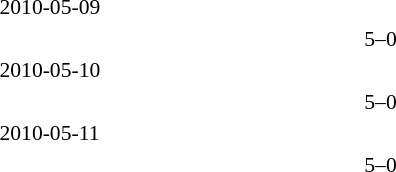<table style="font-size:90%">
<tr>
<th width=200></th>
<th width=100></th>
<th width=200></th>
</tr>
<tr>
<td colspan=3>2010-05-09</td>
</tr>
<tr>
<td align=right></td>
<td align=center>5–0</td>
<td></td>
</tr>
<tr>
<td colspan=3>2010-05-10</td>
</tr>
<tr>
<td align=right></td>
<td align=center>5–0</td>
<td></td>
</tr>
<tr>
<td colspan=3>2010-05-11</td>
</tr>
<tr>
<td align=right></td>
<td align=center>5–0</td>
<td></td>
</tr>
</table>
